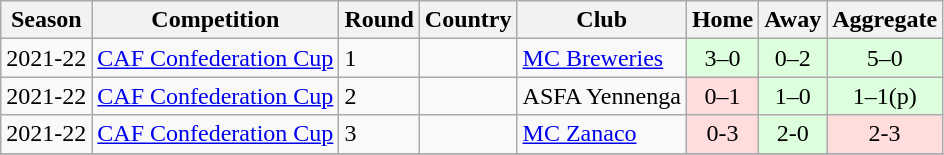<table class="wikitable">
<tr>
<th>Season</th>
<th>Competition</th>
<th>Round</th>
<th>Country</th>
<th>Club</th>
<th>Home</th>
<th>Away</th>
<th>Aggregate</th>
</tr>
<tr>
<td>2021-22</td>
<td><a href='#'>CAF Confederation Cup</a></td>
<td>1</td>
<td></td>
<td><a href='#'>MC Breweries</a></td>
<td style="background:#dfd; text-align:center">3–0</td>
<td style="background:#dfd; text-align:center">0–2</td>
<td style="background:#dfd; text-align:center">5–0</td>
</tr>
<tr>
<td>2021-22</td>
<td><a href='#'>CAF Confederation Cup</a></td>
<td>2</td>
<td></td>
<td>ASFA Yennenga</td>
<td style="background:#fdd; text-align:center">0–1</td>
<td style="background:#dfd; text-align:center">1–0</td>
<td style="background:#dfd; text-align:center">1–1(p)</td>
</tr>
<tr>
<td>2021-22</td>
<td><a href='#'>CAF Confederation Cup</a></td>
<td>3</td>
<td></td>
<td><a href='#'>MC Zanaco</a></td>
<td style="background:#fdd; text-align:center">0-3</td>
<td style="background:#dfd; text-align:center">2-0</td>
<td style="background:#fdd; text-align:center">2-3</td>
</tr>
<tr>
</tr>
</table>
